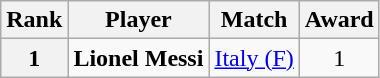<table class="wikitable unsortable">
<tr>
<th>Rank</th>
<th>Player</th>
<th>Match</th>
<th>Award</th>
</tr>
<tr>
<th>1</th>
<td> <strong>Lionel Messi</strong></td>
<td> <a href='#'>Italy (F)</a></td>
<td align="center">1</td>
</tr>
</table>
